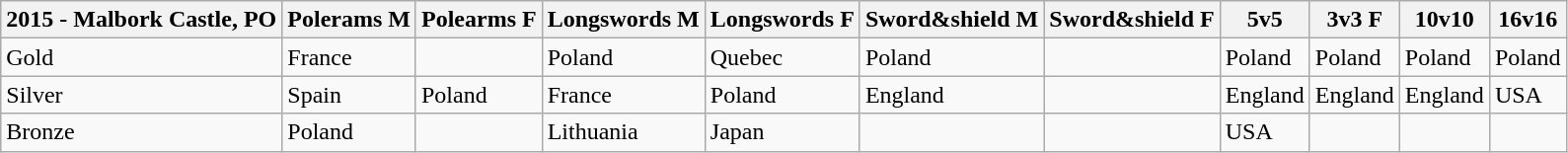<table class="wikitable">
<tr>
<th>2015 - Malbork Castle, PO</th>
<th>Polerams M</th>
<th>Polearms F</th>
<th>Longswords M</th>
<th>Longswords F</th>
<th>Sword&shield M</th>
<th>Sword&shield F</th>
<th>5v5</th>
<th>3v3 F</th>
<th>10v10</th>
<th>16v16</th>
</tr>
<tr>
<td>Gold</td>
<td>France</td>
<td></td>
<td>Poland</td>
<td>Quebec</td>
<td>Poland</td>
<td></td>
<td>Poland</td>
<td>Poland</td>
<td>Poland</td>
<td>Poland</td>
</tr>
<tr>
<td>Silver</td>
<td>Spain</td>
<td>Poland</td>
<td>France</td>
<td>Poland</td>
<td>England</td>
<td></td>
<td>England</td>
<td>England</td>
<td>England</td>
<td>USA</td>
</tr>
<tr>
<td>Bronze</td>
<td>Poland</td>
<td></td>
<td>Lithuania</td>
<td>Japan</td>
<td></td>
<td></td>
<td>USA</td>
<td></td>
<td></td>
<td></td>
</tr>
</table>
